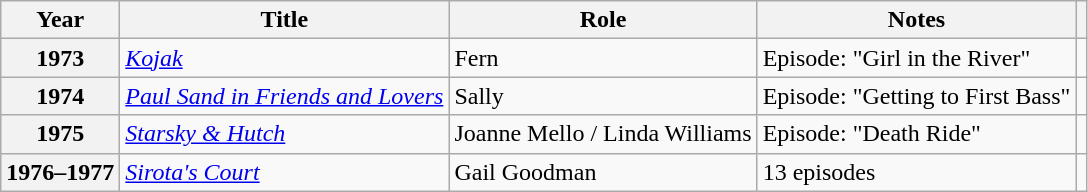<table class="wikitable plainrowheaders sortable" style="margin-right: 0;">
<tr>
<th scope="col">Year</th>
<th scope="col">Title</th>
<th scope="col">Role</th>
<th scope="col" class="unsortable">Notes</th>
<th scope="col" class="unsortable"></th>
</tr>
<tr>
<th scope="row">1973</th>
<td><em><a href='#'>Kojak</a></em></td>
<td>Fern</td>
<td>Episode: "Girl in the River"</td>
<td align=center></td>
</tr>
<tr>
<th scope="row">1974</th>
<td><em><a href='#'>Paul Sand in Friends and Lovers</a></em></td>
<td>Sally</td>
<td>Episode: "Getting to First Bass"</td>
<td align=center></td>
</tr>
<tr>
<th scope="row">1975</th>
<td><em><a href='#'>Starsky & Hutch</a></em></td>
<td>Joanne Mello / Linda Williams</td>
<td>Episode: "Death Ride"</td>
<td align=center></td>
</tr>
<tr>
<th scope="row">1976–1977</th>
<td><em><a href='#'>Sirota's Court</a></em></td>
<td>Gail Goodman</td>
<td>13 episodes</td>
<td align=center></td>
</tr>
</table>
